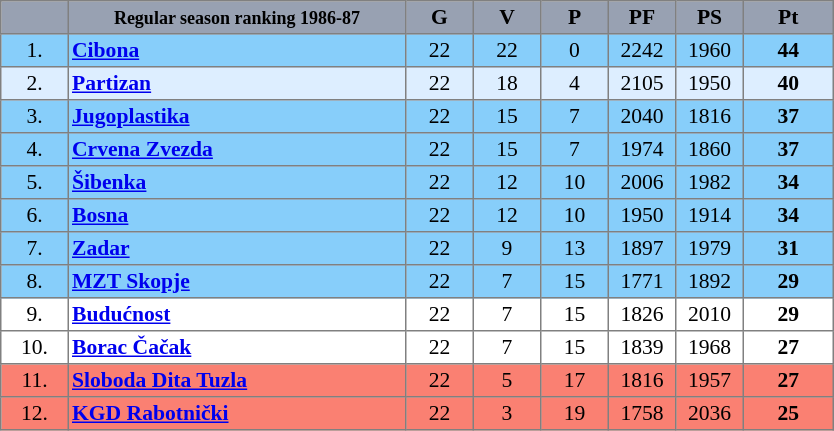<table align=center style="font-size: 90%; border-collapse:collapse" border=1 cellspacing=0 cellpadding=2>
<tr align=center bgcolor=#98A1B2>
<th width=40></th>
<th width=220><span><small>Regular season ranking 1986-87</small></span></th>
<th width="40"><span>G</span></th>
<th width="40"><span>V</span></th>
<th width="40"><span>P</span></th>
<th width="40"><span>PF</span></th>
<th width="40"><span>PS</span></th>
<th width="55"><span>Pt</span></th>
</tr>
<tr align=center style="background:#87CEFA">
<td>1.</td>
<td style="text-align:left;"><strong><a href='#'>Cibona</a></strong></td>
<td>22</td>
<td>22</td>
<td>0</td>
<td>2242</td>
<td>1960</td>
<td><strong>44</strong></td>
</tr>
<tr align=center style="background:#DDEEFF">
<td>2.</td>
<td style="text-align:left;"><strong><a href='#'>Partizan</a></strong></td>
<td>22</td>
<td>18</td>
<td>4</td>
<td>2105</td>
<td>1950</td>
<td><strong>40</strong></td>
</tr>
<tr align=center style="background:#87CEFA">
<td>3.</td>
<td style="text-align:left;"><strong><a href='#'>Jugoplastika</a></strong></td>
<td>22</td>
<td>15</td>
<td>7</td>
<td>2040</td>
<td>1816</td>
<td><strong>37</strong></td>
</tr>
<tr align=center style="background:#87CEFA">
<td>4.</td>
<td style="text-align:left;"><strong><a href='#'>Crvena Zvezda</a></strong></td>
<td>22</td>
<td>15</td>
<td>7</td>
<td>1974</td>
<td>1860</td>
<td><strong>37</strong></td>
</tr>
<tr align=center style="background:#87CEFA">
<td>5.</td>
<td style="text-align:left;"><strong><a href='#'>Šibenka</a></strong></td>
<td>22</td>
<td>12</td>
<td>10</td>
<td>2006</td>
<td>1982</td>
<td><strong>34</strong></td>
</tr>
<tr align=center style="background:#87CEFA">
<td>6.</td>
<td style="text-align:left;"><strong><a href='#'>Bosna</a></strong></td>
<td>22</td>
<td>12</td>
<td>10</td>
<td>1950</td>
<td>1914</td>
<td><strong>34</strong></td>
</tr>
<tr align=center style="background:#87CEFA">
<td>7.</td>
<td style="text-align:left;"><strong><a href='#'>Zadar</a></strong></td>
<td>22</td>
<td>9</td>
<td>13</td>
<td>1897</td>
<td>1979</td>
<td><strong>31</strong></td>
</tr>
<tr align=center style="background:#87CEFA">
<td>8.</td>
<td style="text-align:left;"><strong><a href='#'>MZT Skopje</a></strong></td>
<td>22</td>
<td>7</td>
<td>15</td>
<td>1771</td>
<td>1892</td>
<td><strong>29</strong></td>
</tr>
<tr align=center>
<td>9.</td>
<td style="text-align:left;"><strong><a href='#'>Budućnost</a></strong></td>
<td>22</td>
<td>7</td>
<td>15</td>
<td>1826</td>
<td>2010</td>
<td><strong>29</strong></td>
</tr>
<tr align=center>
<td>10.</td>
<td style="text-align:left;"><strong><a href='#'>Borac Čačak</a></strong></td>
<td>22</td>
<td>7</td>
<td>15</td>
<td>1839</td>
<td>1968</td>
<td><strong>27</strong></td>
</tr>
<tr align=center style="background:#FA8072">
<td>11.</td>
<td style="text-align:left;"><strong><a href='#'>Sloboda Dita Tuzla</a></strong></td>
<td>22</td>
<td>5</td>
<td>17</td>
<td>1816</td>
<td>1957</td>
<td><strong>27</strong></td>
</tr>
<tr align=center style="background:#FA8072">
<td>12.</td>
<td style="text-align:left;"><strong><a href='#'>KGD Rabotnički</a></strong></td>
<td>22</td>
<td>3</td>
<td>19</td>
<td>1758</td>
<td>2036</td>
<td><strong>25</strong></td>
</tr>
</table>
